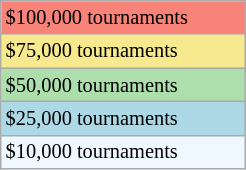<table class="wikitable" style="font-size:85%;" width=13%>
<tr style="background:#f88379;">
<td>$100,000 tournaments</td>
</tr>
<tr style="background:#f7e98e;">
<td>$75,000 tournaments</td>
</tr>
<tr style="background:#addfad;">
<td>$50,000 tournaments</td>
</tr>
<tr style="background:lightblue;">
<td>$25,000 tournaments</td>
</tr>
<tr style="background:#f0f8ff;">
<td>$10,000 tournaments</td>
</tr>
</table>
